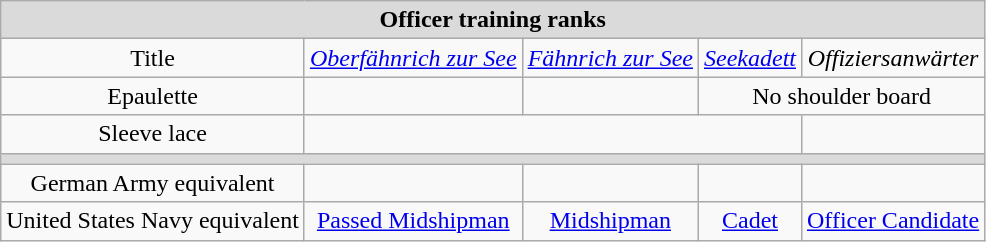<table class="wikitable">
<tr style="text-align:center;">
<th colspan=5 style="background:#dadada">Officer training ranks</th>
</tr>
<tr style="text-align:center;">
<td>Title</td>
<td><em><a href='#'>Oberfähnrich zur See</a></em></td>
<td><em><a href='#'>Fähnrich zur See</a></em></td>
<td><em><a href='#'>Seekadett</a></em></td>
<td><em>Offiziersanwärter</em></td>
</tr>
<tr style="text-align:center;">
<td>Epaulette</td>
<td></td>
<td></td>
<td colspan=2>No shoulder board</td>
</tr>
<tr style="text-align:center;">
<td>Sleeve lace</td>
<td colspan=3></td>
<td colspan=1></td>
</tr>
<tr style="text-align:center;">
<th colspan=5 style="background:#dadada"></th>
</tr>
<tr style="text-align:center;">
<td>German Army equivalent</td>
<td></td>
<td></td>
<td></td>
<td></td>
</tr>
<tr style="text-align:center;">
<td>United States Navy equivalent</td>
<td><a href='#'>Passed Midshipman</a></td>
<td><a href='#'>Midshipman</a></td>
<td><a href='#'>Cadet</a></td>
<td><a href='#'>Officer Candidate</a></td>
</tr>
</table>
